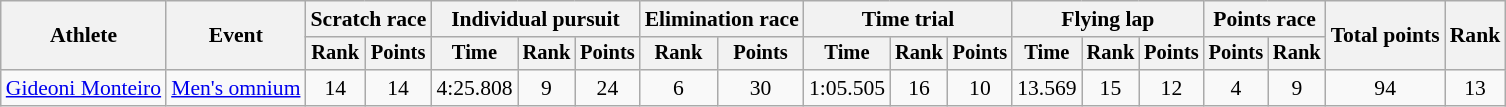<table class="wikitable" style="font-size:90%">
<tr>
<th rowspan="2">Athlete</th>
<th rowspan="2">Event</th>
<th colspan=2>Scratch race</th>
<th colspan=3>Individual pursuit</th>
<th colspan=2>Elimination race</th>
<th colspan=3>Time trial</th>
<th colspan=3>Flying lap</th>
<th colspan=2>Points race</th>
<th rowspan=2>Total points</th>
<th rowspan=2>Rank</th>
</tr>
<tr style="font-size:95%">
<th>Rank</th>
<th>Points</th>
<th>Time</th>
<th>Rank</th>
<th>Points</th>
<th>Rank</th>
<th>Points</th>
<th>Time</th>
<th>Rank</th>
<th>Points</th>
<th>Time</th>
<th>Rank</th>
<th>Points</th>
<th>Points</th>
<th>Rank</th>
</tr>
<tr align=center>
<td align=left><a href='#'>Gideoni Monteiro</a></td>
<td align=left><a href='#'>Men's omnium</a></td>
<td>14</td>
<td>14</td>
<td>4:25.808</td>
<td>9</td>
<td>24</td>
<td>6</td>
<td>30</td>
<td>1:05.505</td>
<td>16</td>
<td>10</td>
<td>13.569</td>
<td>15</td>
<td>12</td>
<td>4</td>
<td>9</td>
<td>94</td>
<td>13</td>
</tr>
</table>
